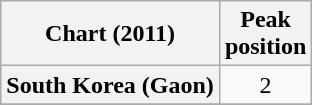<table class="wikitable plainrowheaders" style="text-align:center;">
<tr>
<th>Chart (2011)</th>
<th>Peak<br>position</th>
</tr>
<tr>
<th scope="row">South Korea (Gaon)</th>
<td>2</td>
</tr>
<tr>
</tr>
</table>
